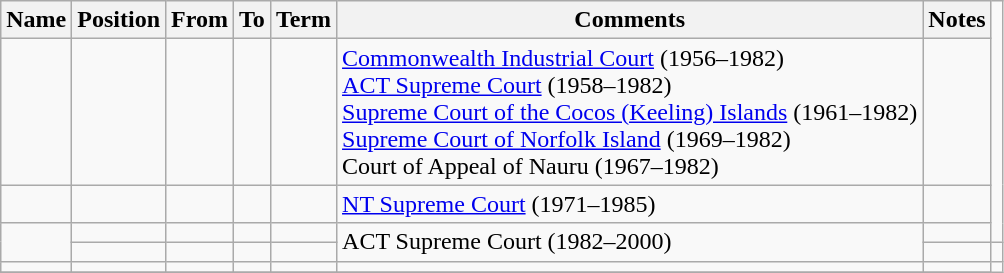<table class="wikitable sortable" border="1" ||>
<tr>
<th>Name</th>
<th>Position</th>
<th>From</th>
<th>To</th>
<th>Term</th>
<th>Comments</th>
<th class="unsortable">Notes</th>
</tr>
<tr>
<td></td>
<td></td>
<td align=center></td>
<td align=center></td>
<td align=center></td>
<td><a href='#'>Commonwealth Industrial Court</a> (1956–1982)<br><a href='#'>ACT Supreme Court</a> (1958–1982)<br><a href='#'>Supreme Court of the Cocos (Keeling) Islands</a> (1961–1982)<br><a href='#'>Supreme Court of Norfolk Island</a> (1969–1982)<br>Court of Appeal of Nauru (1967–1982)</td>
<td></td>
</tr>
<tr>
<td></td>
<td></td>
<td align=center></td>
<td align=center></td>
<td align=center></td>
<td><a href='#'>NT Supreme Court</a> (1971–1985)</td>
<td></td>
</tr>
<tr>
<td rowspan="2"></td>
<td></td>
<td align=center></td>
<td align=center></td>
<td align=center></td>
<td rowspan="2">ACT Supreme Court (1982–2000)</td>
<td></td>
</tr>
<tr>
<td></td>
<td align=center></td>
<td align=center></td>
<td align=center></td>
<td></td>
<td></td>
</tr>
<tr>
<td></td>
<td></td>
<td align=center></td>
<td align=center></td>
<td align=center></td>
<td></td>
<td></td>
</tr>
<tr>
</tr>
</table>
